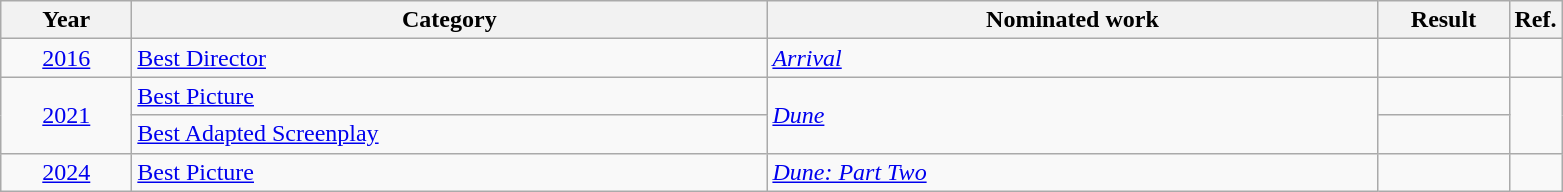<table class=wikitable>
<tr>
<th scope="col" style="width:5em;">Year</th>
<th scope="col" style="width:26em;">Category</th>
<th scope="col" style="width:25em;">Nominated work</th>
<th scope="col" style="width:5em;">Result</th>
<th>Ref.</th>
</tr>
<tr>
<td style="text-align:center;"><a href='#'>2016</a></td>
<td><a href='#'>Best Director</a></td>
<td><em><a href='#'>Arrival</a></em></td>
<td></td>
<td style="text-align:center;"></td>
</tr>
<tr>
<td style="text-align:center;", rowspan="2"><a href='#'>2021</a></td>
<td><a href='#'>Best Picture</a></td>
<td rowspan="2"><em><a href='#'>Dune</a></em></td>
<td></td>
<td style="text-align:center;", rowspan="2"></td>
</tr>
<tr>
<td><a href='#'>Best Adapted Screenplay</a></td>
<td></td>
</tr>
<tr>
<td style="text-align:center;"><a href='#'>2024</a></td>
<td><a href='#'>Best Picture</a></td>
<td><em><a href='#'>Dune: Part Two</a></em></td>
<td></td>
<td style="text-align:center;"></td>
</tr>
</table>
